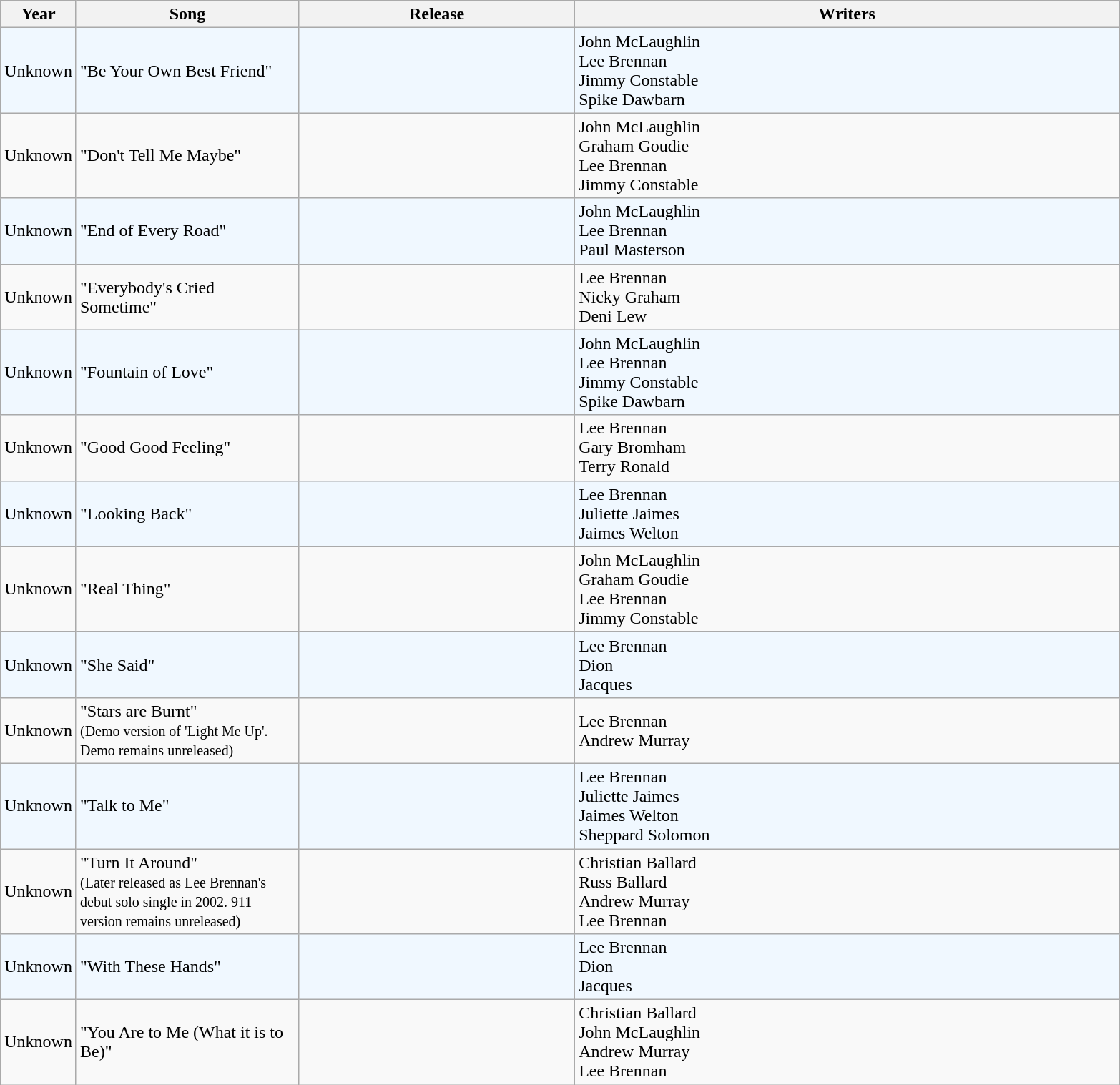<table class="wikitable sortable">
<tr ">
<th style="width:40px;">Year</th>
<th style="width:200px;">Song</th>
<th style="width:250px;">Release</th>
<th style="width:500px;">Writers</th>
</tr>
<tr style="background:#f0f8ff;">
<td style="text-align:center;">Unknown</td>
<td>"Be Your Own Best Friend"</td>
<td></td>
<td>John McLaughlin <br> Lee Brennan <br> Jimmy Constable <br> Spike Dawbarn</td>
</tr>
<tr>
<td style="text-align:center;">Unknown</td>
<td>"Don't Tell Me Maybe"</td>
<td></td>
<td>John McLaughlin<br>Graham Goudie <br> Lee Brennan <br> Jimmy Constable</td>
</tr>
<tr style="background:#f0f8ff;">
<td style="text-align:center;">Unknown</td>
<td>"End of Every Road"</td>
<td></td>
<td>John McLaughlin <br> Lee Brennan <br> Paul Masterson</td>
</tr>
<tr>
<td style="text-align:center;">Unknown</td>
<td>"Everybody's Cried Sometime"</td>
<td></td>
<td>Lee Brennan <br> Nicky Graham <br> Deni Lew</td>
</tr>
<tr style="background:#f0f8ff;">
<td style="text-align:center;">Unknown</td>
<td>"Fountain of Love"</td>
<td></td>
<td>John McLaughlin <br> Lee Brennan <br> Jimmy Constable <br> Spike Dawbarn</td>
</tr>
<tr>
<td style="text-align:center;">Unknown</td>
<td>"Good Good Feeling"</td>
<td></td>
<td>Lee Brennan <br> Gary Bromham <br> Terry Ronald</td>
</tr>
<tr style="background:#f0f8ff;">
<td style="text-align:center;">Unknown</td>
<td>"Looking Back"</td>
<td></td>
<td>Lee Brennan <br> Juliette Jaimes <br> Jaimes Welton</td>
</tr>
<tr>
<td style="text-align:center;">Unknown</td>
<td>"Real Thing"</td>
<td></td>
<td>John McLaughlin <br> Graham Goudie <br> Lee Brennan <br> Jimmy Constable</td>
</tr>
<tr style="background:#f0f8ff;">
<td style="text-align:center;">Unknown</td>
<td>"She Said"</td>
<td></td>
<td>Lee Brennan <br> Dion <br> Jacques</td>
</tr>
<tr>
<td style="text-align:center;">Unknown</td>
<td>"Stars are Burnt" <br> <small>(Demo version of 'Light Me Up'. Demo remains unreleased)</small></td>
<td></td>
<td>Lee Brennan <br> Andrew Murray</td>
</tr>
<tr style="background:#f0f8ff;">
<td style="text-align:center;">Unknown</td>
<td>"Talk to Me"</td>
<td></td>
<td>Lee Brennan <br> Juliette Jaimes <br> Jaimes Welton <br> Sheppard Solomon</td>
</tr>
<tr>
<td style="text-align:center;">Unknown</td>
<td>"Turn It Around" <br> <small>(Later released as Lee Brennan's debut solo single in 2002. 911 version remains unreleased)</small></td>
<td></td>
<td>Christian Ballard <br> Russ Ballard <br> Andrew Murray <br> Lee Brennan</td>
</tr>
<tr style="background:#f0f8ff;">
<td style="text-align:center;">Unknown</td>
<td>"With These Hands"</td>
<td></td>
<td>Lee Brennan <br> Dion <br> Jacques</td>
</tr>
<tr>
<td style="text-align:center;">Unknown</td>
<td>"You Are to Me (What it is to Be)"</td>
<td></td>
<td>Christian Ballard <br> John McLaughlin <br> Andrew Murray <br> Lee Brennan</td>
</tr>
</table>
